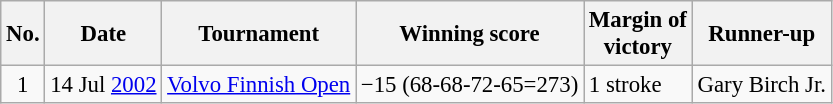<table class="wikitable" style="font-size:95%;">
<tr>
<th>No.</th>
<th>Date</th>
<th>Tournament</th>
<th>Winning score</th>
<th>Margin of<br>victory</th>
<th>Runner-up</th>
</tr>
<tr>
<td align=center>1</td>
<td align=right>14 Jul <a href='#'>2002</a></td>
<td><a href='#'>Volvo Finnish Open</a></td>
<td>−15 (68-68-72-65=273)</td>
<td>1 stroke</td>
<td> Gary Birch Jr.</td>
</tr>
</table>
